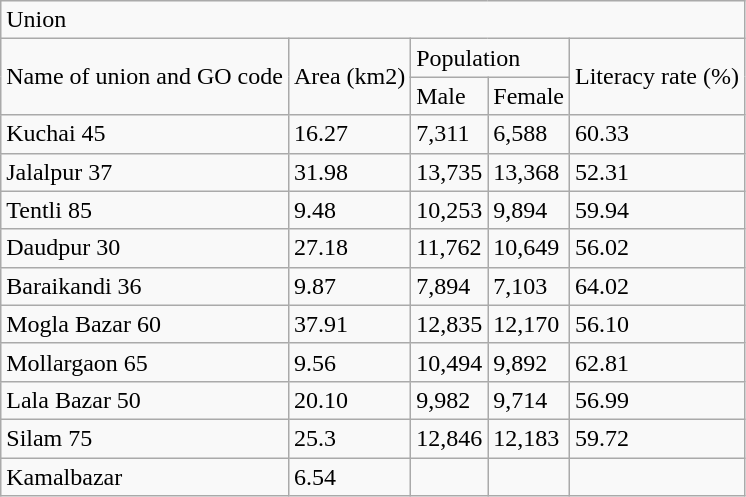<table class="wikitable">
<tr>
<td colspan="5">Union</td>
</tr>
<tr>
<td rowspan="2">Name of union and GO code</td>
<td rowspan="2">Area (km2)</td>
<td colspan="2">Population</td>
<td rowspan="2">Literacy rate (%)</td>
</tr>
<tr>
<td>Male</td>
<td>Female</td>
</tr>
<tr>
<td>Kuchai               45</td>
<td>16.27</td>
<td>7,311</td>
<td>6,588</td>
<td>60.33</td>
</tr>
<tr>
<td>Jalalpur              37</td>
<td>31.98</td>
<td>13,735</td>
<td>13,368</td>
<td>52.31</td>
</tr>
<tr>
<td>Tentli                  85</td>
<td>9.48</td>
<td>10,253</td>
<td>9,894</td>
<td>59.94</td>
</tr>
<tr>
<td>Daudpur             30</td>
<td>27.18</td>
<td>11,762</td>
<td>10,649</td>
<td>56.02</td>
</tr>
<tr>
<td>Baraikandi          36</td>
<td>9.87</td>
<td>7,894</td>
<td>7,103</td>
<td>64.02</td>
</tr>
<tr>
<td>Mogla Bazar       60</td>
<td>37.91</td>
<td>12,835</td>
<td>12,170</td>
<td>56.10</td>
</tr>
<tr>
<td>Mollargaon         65</td>
<td>9.56</td>
<td>10,494</td>
<td>9,892</td>
<td>62.81</td>
</tr>
<tr>
<td>Lala Bazar          50</td>
<td>20.10</td>
<td>9,982</td>
<td>9,714</td>
<td>56.99</td>
</tr>
<tr>
<td>Silam                  75</td>
<td>25.3</td>
<td>12,846</td>
<td>12,183</td>
<td>59.72</td>
</tr>
<tr>
<td>Kamalbazar</td>
<td>6.54</td>
<td></td>
<td></td>
<td></td>
</tr>
</table>
